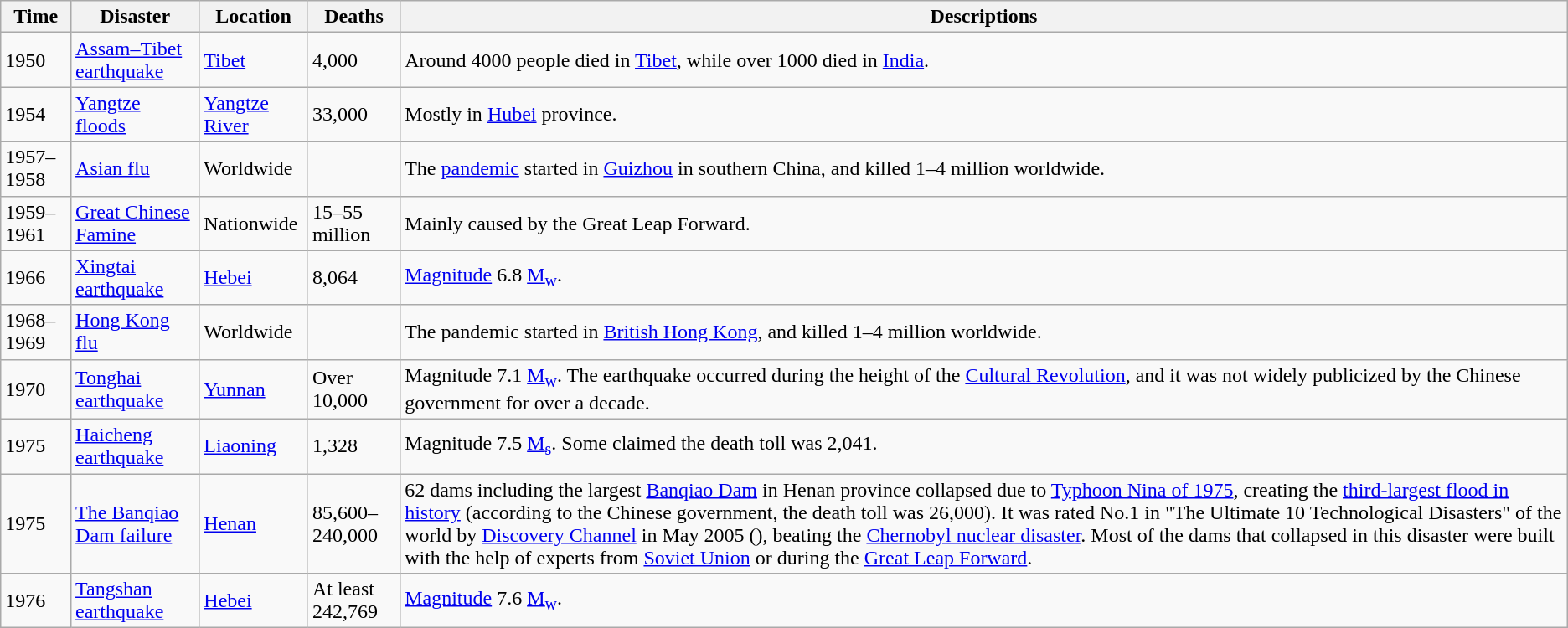<table class="wikitable mw-collapsible mw-collapsed">
<tr>
<th>Time</th>
<th>Disaster</th>
<th>Location</th>
<th>Deaths</th>
<th>Descriptions</th>
</tr>
<tr>
<td>1950</td>
<td><a href='#'>Assam–Tibet earthquake</a></td>
<td><a href='#'>Tibet</a></td>
<td>4,000</td>
<td>Around 4000 people died in <a href='#'>Tibet</a>, while over 1000 died in <a href='#'>India</a>.</td>
</tr>
<tr>
<td>1954</td>
<td><a href='#'>Yangtze floods</a></td>
<td><a href='#'>Yangtze River</a></td>
<td>33,000</td>
<td>Mostly in <a href='#'>Hubei</a> province.</td>
</tr>
<tr>
<td>1957–1958</td>
<td><a href='#'>Asian flu</a></td>
<td>Worldwide</td>
<td></td>
<td>The <a href='#'>pandemic</a> started in <a href='#'>Guizhou</a> in southern China, and killed 1–4 million worldwide.</td>
</tr>
<tr>
<td>1959–1961</td>
<td><a href='#'>Great Chinese Famine</a></td>
<td>Nationwide</td>
<td>15–55 million</td>
<td>Mainly caused by the Great Leap Forward.</td>
</tr>
<tr>
<td>1966</td>
<td><a href='#'>Xingtai earthquake</a></td>
<td><a href='#'>Hebei</a></td>
<td>8,064</td>
<td><a href='#'>Magnitude</a> 6.8 <a href='#'>M<sub>w</sub></a>.</td>
</tr>
<tr>
<td>1968–1969</td>
<td><a href='#'>Hong Kong flu</a></td>
<td>Worldwide</td>
<td></td>
<td>The pandemic started in <a href='#'>British Hong Kong</a>, and killed 1–4 million worldwide.</td>
</tr>
<tr>
<td>1970</td>
<td><a href='#'>Tonghai earthquake</a></td>
<td><a href='#'>Yunnan</a></td>
<td>Over 10,000</td>
<td>Magnitude 7.1 <a href='#'>M<sub>w</sub></a>. The earthquake occurred during the height of the <a href='#'>Cultural Revolution</a>, and it was not widely publicized by the Chinese government for over a decade.</td>
</tr>
<tr>
<td>1975</td>
<td><a href='#'>Haicheng earthquake</a></td>
<td><a href='#'>Liaoning</a></td>
<td>1,328</td>
<td>Magnitude 7.5 <a href='#'>M<sub>s</sub></a>. Some claimed the death toll was 2,041.</td>
</tr>
<tr>
<td>1975</td>
<td><a href='#'>The Banqiao Dam failure</a></td>
<td><a href='#'>Henan</a></td>
<td>85,600–240,000</td>
<td>62 dams including the largest <a href='#'>Banqiao Dam</a> in Henan province collapsed due to <a href='#'>Typhoon Nina of 1975</a>, creating the <a href='#'>third-largest flood in history</a> (according to the Chinese government, the death toll was 26,000). It was rated No.1 in "The Ultimate 10 Technological Disasters" of the world by <a href='#'>Discovery Channel</a> in May 2005 (), beating the <a href='#'>Chernobyl nuclear disaster</a>. Most of the dams that collapsed in this disaster were built with the help of experts from <a href='#'>Soviet Union</a> or during the <a href='#'>Great Leap Forward</a>.</td>
</tr>
<tr>
<td>1976</td>
<td><a href='#'>Tangshan earthquake</a></td>
<td><a href='#'>Hebei</a></td>
<td>At least 242,769</td>
<td><a href='#'>Magnitude</a> 7.6 <a href='#'>M<sub>w</sub></a>.</td>
</tr>
</table>
